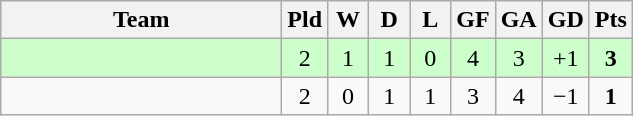<table class="wikitable" style="text-align:center;">
<tr>
<th width=180>Team</th>
<th width=20>Pld</th>
<th width=20>W</th>
<th width=20>D</th>
<th width=20>L</th>
<th width=20>GF</th>
<th width=20>GA</th>
<th width=20>GD</th>
<th width=20>Pts</th>
</tr>
<tr bgcolor="ccffcc">
<td align="left"></td>
<td>2</td>
<td>1</td>
<td>1</td>
<td>0</td>
<td>4</td>
<td>3</td>
<td>+1</td>
<td><strong>3</strong></td>
</tr>
<tr>
<td align="left"></td>
<td>2</td>
<td>0</td>
<td>1</td>
<td>1</td>
<td>3</td>
<td>4</td>
<td>−1</td>
<td><strong>1</strong></td>
</tr>
</table>
